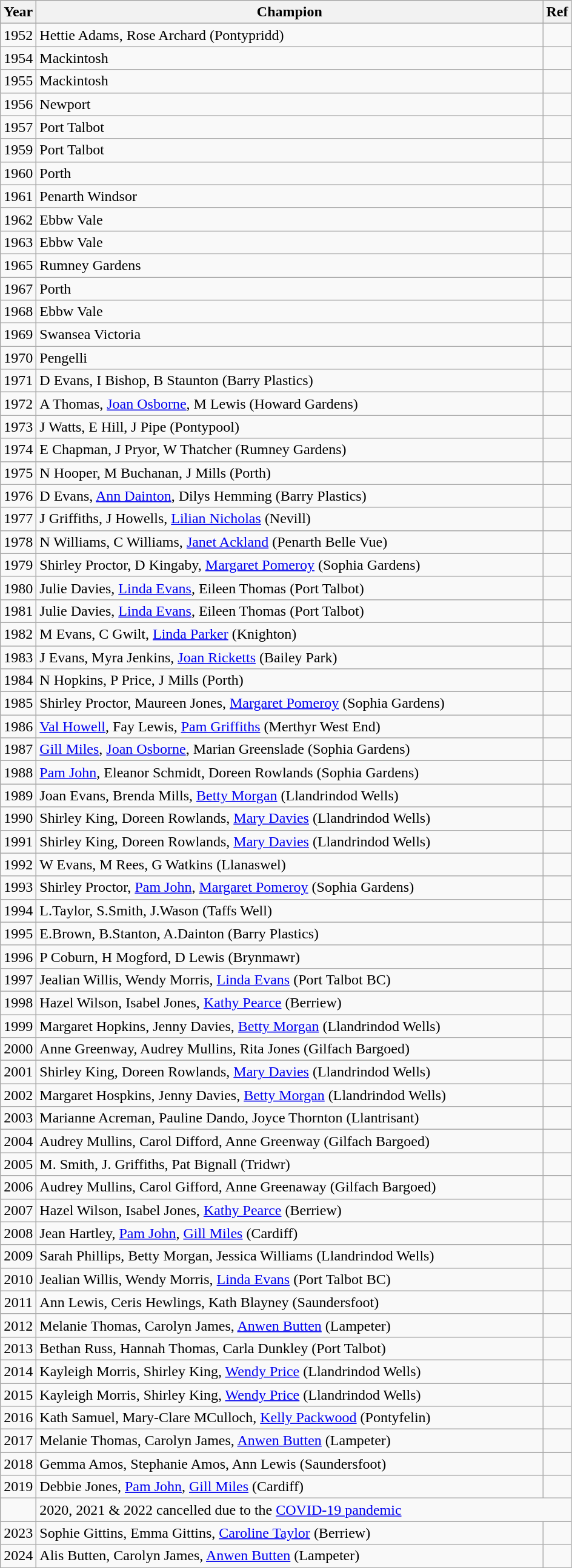<table class="wikitable">
<tr>
<th width="30">Year</th>
<th width="550">Champion</th>
<th width="20">Ref</th>
</tr>
<tr>
<td align=center>1952</td>
<td>Hettie Adams, Rose Archard (Pontypridd)</td>
<td></td>
</tr>
<tr>
<td align=center>1954</td>
<td>Mackintosh</td>
<td></td>
</tr>
<tr>
<td align=center>1955</td>
<td>Mackintosh</td>
<td></td>
</tr>
<tr>
<td align=center>1956</td>
<td>Newport</td>
<td></td>
</tr>
<tr>
<td align=center>1957</td>
<td>Port Talbot</td>
<td></td>
</tr>
<tr>
<td align=center>1959</td>
<td>Port Talbot</td>
<td></td>
</tr>
<tr>
<td align=center>1960</td>
<td>Porth</td>
<td></td>
</tr>
<tr>
<td align=center>1961</td>
<td>Penarth Windsor</td>
<td></td>
</tr>
<tr>
<td align=center>1962</td>
<td>Ebbw Vale</td>
<td></td>
</tr>
<tr>
<td align=center>1963</td>
<td>Ebbw Vale</td>
<td></td>
</tr>
<tr>
<td align=center>1965</td>
<td>Rumney Gardens</td>
<td></td>
</tr>
<tr>
<td align=center>1967</td>
<td>Porth</td>
<td></td>
</tr>
<tr>
<td align=center>1968</td>
<td>Ebbw Vale</td>
<td></td>
</tr>
<tr>
<td align=center>1969</td>
<td>Swansea Victoria</td>
<td></td>
</tr>
<tr>
<td align=center>1970</td>
<td>Pengelli</td>
<td></td>
</tr>
<tr>
<td align=center>1971</td>
<td>D Evans, I Bishop, B Staunton (Barry Plastics)</td>
<td></td>
</tr>
<tr>
<td align=center>1972</td>
<td>A Thomas, <a href='#'>Joan Osborne</a>, M Lewis (Howard Gardens)</td>
<td></td>
</tr>
<tr>
<td align=center>1973</td>
<td>J Watts, E Hill, J Pipe (Pontypool)</td>
<td></td>
</tr>
<tr>
<td align=center>1974</td>
<td>E Chapman, J Pryor, W Thatcher (Rumney Gardens)</td>
<td></td>
</tr>
<tr>
<td align=center>1975</td>
<td>N Hooper, M Buchanan, J Mills (Porth)</td>
<td></td>
</tr>
<tr>
<td align=center>1976</td>
<td>D Evans, <a href='#'>Ann Dainton</a>, Dilys Hemming (Barry Plastics)</td>
<td></td>
</tr>
<tr>
<td align=center>1977</td>
<td>J Griffiths, J Howells, <a href='#'>Lilian Nicholas</a> (Nevill)</td>
<td></td>
</tr>
<tr>
<td align=center>1978</td>
<td>N Williams, C Williams, <a href='#'>Janet Ackland</a> (Penarth Belle Vue)</td>
<td></td>
</tr>
<tr>
<td align=center>1979</td>
<td>Shirley Proctor, D Kingaby, <a href='#'>Margaret Pomeroy</a> (Sophia Gardens)</td>
<td></td>
</tr>
<tr>
<td align=center>1980</td>
<td>Julie Davies, <a href='#'>Linda Evans</a>, Eileen Thomas (Port Talbot)</td>
<td></td>
</tr>
<tr>
<td align=center>1981</td>
<td>Julie Davies, <a href='#'>Linda Evans</a>, Eileen Thomas (Port Talbot)</td>
<td></td>
</tr>
<tr>
<td align=center>1982</td>
<td>M Evans, C Gwilt, <a href='#'>Linda Parker</a> (Knighton)</td>
<td></td>
</tr>
<tr>
<td align=center>1983</td>
<td>J Evans, Myra Jenkins, <a href='#'>Joan Ricketts</a> (Bailey Park)</td>
<td></td>
</tr>
<tr>
<td align=center>1984</td>
<td>N Hopkins, P Price, J Mills (Porth)</td>
<td></td>
</tr>
<tr>
<td align=center>1985</td>
<td>Shirley Proctor, Maureen Jones, <a href='#'>Margaret Pomeroy</a> (Sophia Gardens)</td>
<td></td>
</tr>
<tr>
<td align=center>1986</td>
<td><a href='#'>Val Howell</a>, Fay Lewis, <a href='#'>Pam Griffiths</a> (Merthyr West End)</td>
<td></td>
</tr>
<tr>
<td align=center>1987</td>
<td><a href='#'>Gill Miles</a>, <a href='#'>Joan Osborne</a>, Marian Greenslade (Sophia Gardens)</td>
<td></td>
</tr>
<tr>
<td align=center>1988</td>
<td><a href='#'>Pam John</a>, Eleanor Schmidt, Doreen Rowlands (Sophia Gardens)</td>
<td></td>
</tr>
<tr>
<td align=center>1989</td>
<td>Joan Evans, Brenda Mills, <a href='#'>Betty Morgan</a> (Llandrindod Wells)</td>
<td></td>
</tr>
<tr>
<td align=center>1990</td>
<td>Shirley King, Doreen Rowlands, <a href='#'>Mary Davies</a> (Llandrindod Wells)</td>
<td></td>
</tr>
<tr>
<td align=center>1991</td>
<td>Shirley King, Doreen Rowlands, <a href='#'>Mary Davies</a> (Llandrindod Wells)</td>
<td></td>
</tr>
<tr>
<td align=center>1992</td>
<td>W Evans, M Rees, G Watkins (Llanaswel)</td>
<td></td>
</tr>
<tr>
<td align=center>1993</td>
<td>Shirley Proctor, <a href='#'>Pam John</a>, <a href='#'>Margaret Pomeroy</a> (Sophia Gardens)</td>
<td></td>
</tr>
<tr>
<td align=center>1994</td>
<td>L.Taylor, S.Smith, J.Wason (Taffs Well)</td>
<td></td>
</tr>
<tr>
<td align=center>1995</td>
<td>E.Brown, B.Stanton, A.Dainton (Barry Plastics)</td>
<td></td>
</tr>
<tr>
<td align=center>1996</td>
<td>P Coburn, H Mogford, D Lewis (Brynmawr)</td>
<td></td>
</tr>
<tr>
<td align=center>1997</td>
<td>Jealian Willis, Wendy Morris, <a href='#'>Linda Evans</a> (Port Talbot BC)</td>
<td></td>
</tr>
<tr>
<td align=center>1998</td>
<td>Hazel Wilson, Isabel Jones, <a href='#'>Kathy Pearce</a> (Berriew)</td>
<td></td>
</tr>
<tr>
<td align=center>1999</td>
<td>Margaret Hopkins, Jenny Davies, <a href='#'>Betty Morgan</a> (Llandrindod Wells)</td>
<td></td>
</tr>
<tr>
<td align=center>2000</td>
<td>Anne Greenway, Audrey Mullins, Rita Jones (Gilfach Bargoed)</td>
<td></td>
</tr>
<tr>
<td align=center>2001</td>
<td>Shirley King, Doreen Rowlands, <a href='#'>Mary Davies</a> (Llandrindod Wells)</td>
<td></td>
</tr>
<tr>
<td align=center>2002</td>
<td>Margaret Hospkins, Jenny Davies, <a href='#'>Betty Morgan</a> (Llandrindod Wells)</td>
<td></td>
</tr>
<tr>
<td align=center>2003</td>
<td>Marianne Acreman, Pauline Dando, Joyce Thornton (Llantrisant)</td>
<td></td>
</tr>
<tr>
<td align=center>2004</td>
<td>Audrey Mullins, Carol Difford, Anne Greenway (Gilfach Bargoed)</td>
<td></td>
</tr>
<tr>
<td align=center>2005</td>
<td>M. Smith, J. Griffiths, Pat Bignall (Tridwr)</td>
<td></td>
</tr>
<tr>
<td align=center>2006</td>
<td>Audrey Mullins, Carol Gifford, Anne Greenaway (Gilfach Bargoed)</td>
<td></td>
</tr>
<tr>
<td align=center>2007</td>
<td>Hazel Wilson, Isabel Jones, <a href='#'>Kathy Pearce</a> (Berriew)</td>
<td></td>
</tr>
<tr>
<td align=center>2008</td>
<td>Jean Hartley, <a href='#'>Pam John</a>, <a href='#'>Gill Miles</a> (Cardiff)</td>
<td></td>
</tr>
<tr>
<td align=center>2009</td>
<td>Sarah Phillips, Betty Morgan, Jessica Williams (Llandrindod Wells)</td>
<td></td>
</tr>
<tr>
<td align=center>2010</td>
<td>Jealian Willis, Wendy Morris, <a href='#'>Linda Evans</a> (Port Talbot BC)</td>
<td></td>
</tr>
<tr>
<td align=center>2011</td>
<td>Ann Lewis, Ceris Hewlings, Kath Blayney (Saundersfoot)</td>
<td></td>
</tr>
<tr>
<td align=center>2012</td>
<td>Melanie Thomas, Carolyn James, <a href='#'>Anwen Butten</a> (Lampeter)</td>
<td></td>
</tr>
<tr>
<td align=center>2013</td>
<td>Bethan Russ, Hannah Thomas, Carla Dunkley (Port Talbot)</td>
<td></td>
</tr>
<tr>
<td align=center>2014</td>
<td>Kayleigh Morris, Shirley King, <a href='#'>Wendy Price</a> (Llandrindod Wells)</td>
<td></td>
</tr>
<tr>
<td align=center>2015</td>
<td>Kayleigh Morris, Shirley King, <a href='#'>Wendy Price</a> (Llandrindod Wells)</td>
<td></td>
</tr>
<tr>
<td align=center>2016</td>
<td>Kath Samuel, Mary-Clare MCulloch, <a href='#'>Kelly Packwood</a> (Pontyfelin)</td>
<td></td>
</tr>
<tr>
<td align=center>2017</td>
<td>Melanie Thomas, Carolyn James, <a href='#'>Anwen Butten</a> (Lampeter)</td>
<td></td>
</tr>
<tr>
<td align=center>2018</td>
<td>Gemma Amos, Stephanie Amos, Ann Lewis (Saundersfoot)</td>
<td></td>
</tr>
<tr>
<td align=center>2019</td>
<td>Debbie Jones, <a href='#'>Pam John</a>, <a href='#'>Gill Miles</a> (Cardiff)</td>
<td></td>
</tr>
<tr>
<td align=center></td>
<td colspan=3>2020, 2021 & 2022 cancelled due to the <a href='#'>COVID-19 pandemic</a></td>
</tr>
<tr>
<td align=center>2023</td>
<td>Sophie Gittins, Emma Gittins, <a href='#'>Caroline Taylor</a> (Berriew)</td>
<td></td>
</tr>
<tr>
<td align=center>2024</td>
<td>Alis Butten, Carolyn James, <a href='#'>Anwen Butten</a> (Lampeter)</td>
<td></td>
</tr>
</table>
